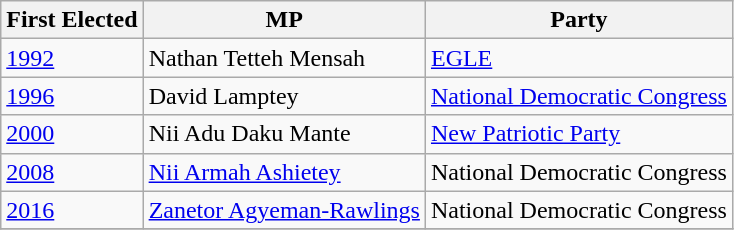<table class="wikitable">
<tr>
<th>First Elected</th>
<th>MP</th>
<th>Party</th>
</tr>
<tr>
<td><a href='#'>1992</a></td>
<td>Nathan Tetteh Mensah</td>
<td><a href='#'>EGLE</a></td>
</tr>
<tr>
<td><a href='#'>1996</a></td>
<td>David Lamptey</td>
<td><a href='#'>National Democratic Congress</a></td>
</tr>
<tr>
<td><a href='#'>2000</a></td>
<td>Nii Adu Daku Mante</td>
<td><a href='#'>New Patriotic Party</a></td>
</tr>
<tr>
<td><a href='#'>2008</a></td>
<td><a href='#'>Nii Armah Ashietey</a></td>
<td>National Democratic Congress</td>
</tr>
<tr>
<td><a href='#'>2016</a></td>
<td><a href='#'>Zanetor Agyeman-Rawlings</a></td>
<td>National Democratic Congress</td>
</tr>
<tr>
</tr>
</table>
